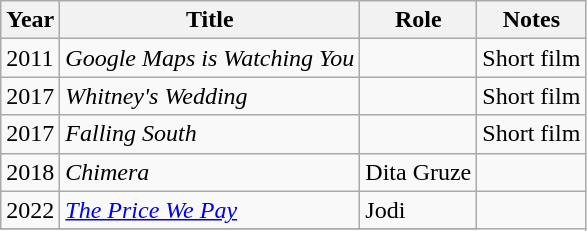<table class="wikitable sortable">
<tr>
<th>Year</th>
<th>Title</th>
<th>Role</th>
<th>Notes</th>
</tr>
<tr>
<td>2011</td>
<td><em>Google Maps is Watching You</em></td>
<td></td>
<td>Short film</td>
</tr>
<tr>
<td>2017</td>
<td><em>Whitney's Wedding</em></td>
<td></td>
<td>Short film</td>
</tr>
<tr>
<td>2017</td>
<td><em>Falling South</em></td>
<td></td>
<td>Short film</td>
</tr>
<tr>
<td>2018</td>
<td><em>Chimera</em></td>
<td>Dita Gruze</td>
<td></td>
</tr>
<tr>
<td>2022</td>
<td><em><a href='#'>The Price We Pay</a></em></td>
<td>Jodi</td>
</tr>
<tr>
</tr>
</table>
